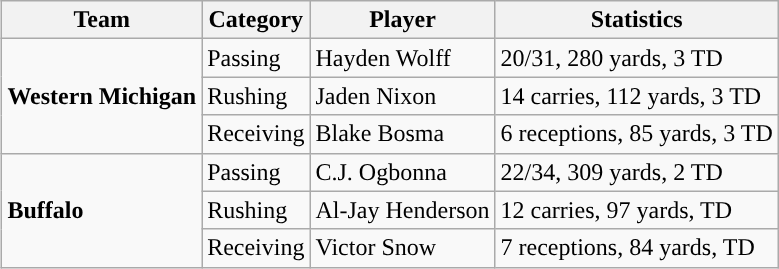<table class="wikitable" style="float: right;">
<tr>
<th>Team</th>
<th>Category</th>
<th>Player</th>
<th>Statistics</th>
</tr>
<tr>
<td rowspan=3><strong>Western Michigan</strong></td>
<td>Passing</td>
<td>Hayden Wolff</td>
<td>20/31, 280 yards, 3 TD</td>
</tr>
<tr>
<td>Rushing</td>
<td>Jaden Nixon</td>
<td>14 carries, 112 yards, 3 TD</td>
</tr>
<tr>
<td>Receiving</td>
<td>Blake Bosma</td>
<td>6 receptions, 85 yards, 3 TD</td>
</tr>
<tr>
<td rowspan=3><strong>Buffalo</strong></td>
<td>Passing</td>
<td>C.J. Ogbonna</td>
<td>22/34, 309 yards, 2 TD</td>
</tr>
<tr>
<td>Rushing</td>
<td>Al-Jay Henderson</td>
<td>12 carries, 97 yards, TD</td>
</tr>
<tr>
<td>Receiving</td>
<td>Victor Snow</td>
<td>7 receptions, 84 yards, TD</td>
</tr>
</table>
